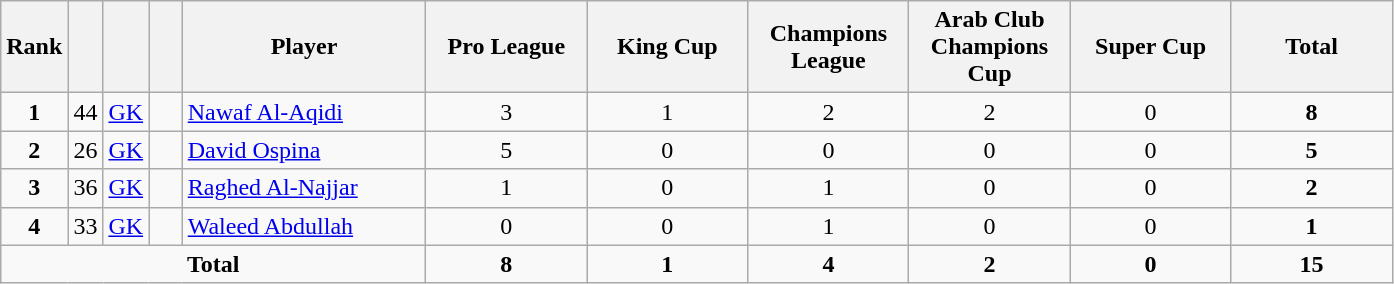<table class="wikitable" style="text-align:center">
<tr>
<th width=15>Rank</th>
<th width=15></th>
<th width=15></th>
<th width=15></th>
<th width=155>Player</th>
<th width=100>Pro League</th>
<th width=100>King Cup</th>
<th width=100>Champions League</th>
<th width=100>Arab Club Champions Cup</th>
<th width=100>Super Cup</th>
<th width=100>Total</th>
</tr>
<tr>
<td><strong>1</strong></td>
<td>44</td>
<td><a href='#'>GK</a></td>
<td></td>
<td align=left><a href='#'>Nawaf Al-Aqidi</a></td>
<td>3</td>
<td>1</td>
<td>2</td>
<td>2</td>
<td>0</td>
<td><strong>8</strong></td>
</tr>
<tr>
<td><strong>2</strong></td>
<td>26</td>
<td><a href='#'>GK</a></td>
<td></td>
<td align=left><a href='#'>David Ospina</a></td>
<td>5</td>
<td>0</td>
<td>0</td>
<td>0</td>
<td>0</td>
<td><strong>5</strong></td>
</tr>
<tr>
<td><strong>3</strong></td>
<td>36</td>
<td><a href='#'>GK</a></td>
<td></td>
<td align=left><a href='#'>Raghed Al-Najjar</a></td>
<td>1</td>
<td>0</td>
<td>1</td>
<td>0</td>
<td>0</td>
<td><strong>2</strong></td>
</tr>
<tr>
<td><strong>4</strong></td>
<td>33</td>
<td><a href='#'>GK</a></td>
<td></td>
<td align=left><a href='#'>Waleed Abdullah</a></td>
<td>0</td>
<td>0</td>
<td>1</td>
<td>0</td>
<td>0</td>
<td><strong>1</strong></td>
</tr>
<tr>
<td colspan=5><strong>Total</strong></td>
<td><strong>8</strong></td>
<td><strong>1</strong></td>
<td><strong>4</strong></td>
<td><strong>2</strong></td>
<td><strong>0</strong></td>
<td><strong>15</strong></td>
</tr>
</table>
